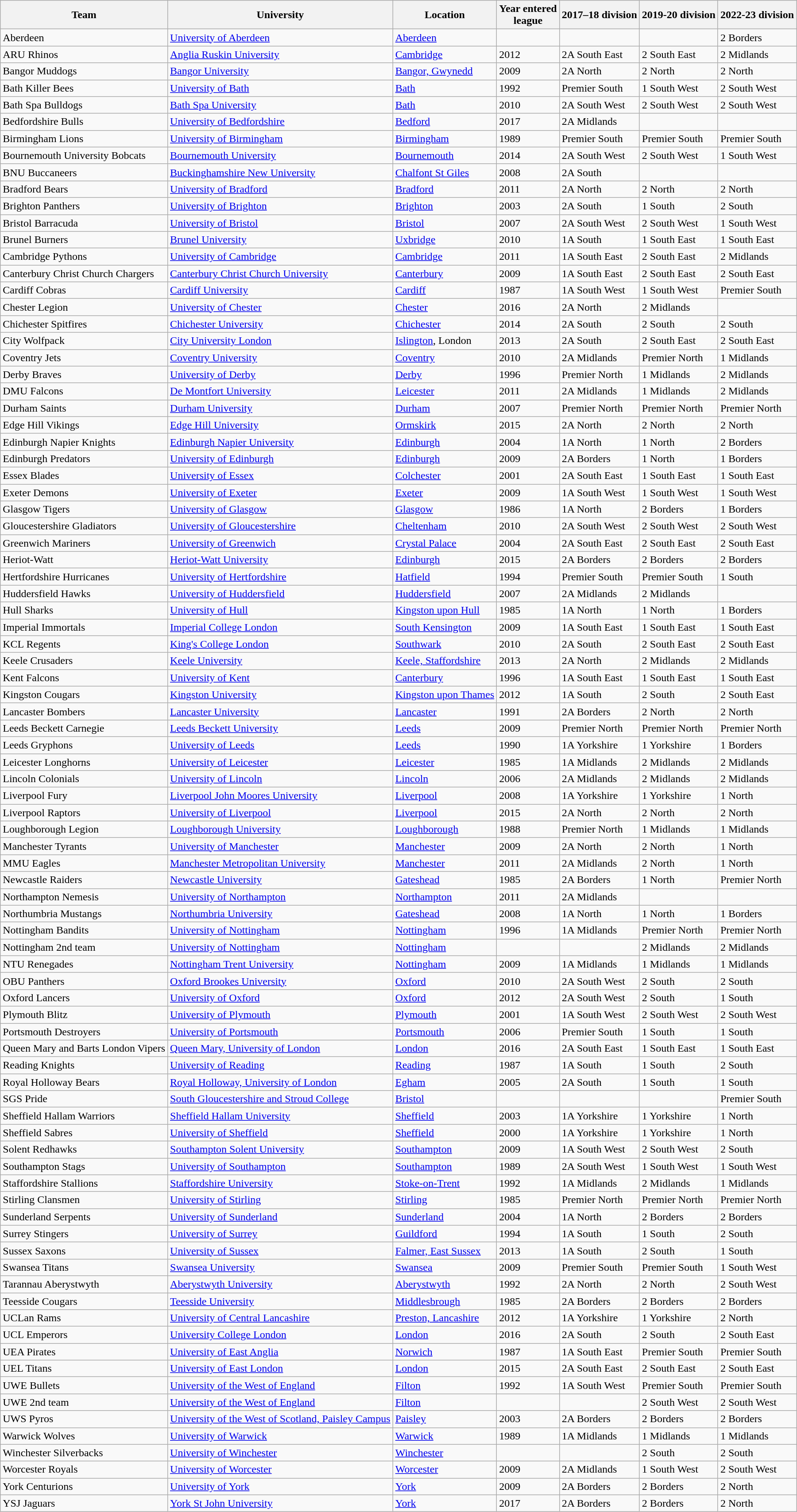<table class="wikitable sortable">
<tr>
<th scope="col">Team</th>
<th scope="col">University</th>
<th scope="col">Location</th>
<th scope="col">Year entered<br>league</th>
<th scope="col">2017–18 division</th>
<th>2019-20 division</th>
<th>2022-23 division</th>
</tr>
<tr>
<td>Aberdeen</td>
<td><a href='#'>University of Aberdeen</a></td>
<td><a href='#'>Aberdeen</a></td>
<td></td>
<td></td>
<td></td>
<td>2 Borders</td>
</tr>
<tr>
<td>ARU Rhinos</td>
<td><a href='#'>Anglia Ruskin University</a></td>
<td><a href='#'>Cambridge</a></td>
<td>2012</td>
<td>2A South East</td>
<td>2 South East</td>
<td>2 Midlands</td>
</tr>
<tr>
<td>Bangor Muddogs</td>
<td><a href='#'>Bangor University</a></td>
<td><a href='#'>Bangor, Gwynedd</a></td>
<td>2009</td>
<td>2A North</td>
<td>2 North</td>
<td>2 North</td>
</tr>
<tr>
<td>Bath Killer Bees</td>
<td><a href='#'>University of Bath</a></td>
<td><a href='#'>Bath</a></td>
<td>1992</td>
<td>Premier South</td>
<td>1 South West</td>
<td>2 South West</td>
</tr>
<tr>
<td>Bath Spa Bulldogs</td>
<td><a href='#'>Bath Spa University</a></td>
<td><a href='#'>Bath</a></td>
<td>2010</td>
<td>2A South West</td>
<td>2 South West</td>
<td>2 South West</td>
</tr>
<tr>
<td>Bedfordshire Bulls</td>
<td><a href='#'>University of Bedfordshire</a></td>
<td><a href='#'>Bedford</a></td>
<td>2017</td>
<td>2A Midlands</td>
<td></td>
<td></td>
</tr>
<tr>
<td>Birmingham Lions</td>
<td><a href='#'>University of Birmingham</a></td>
<td><a href='#'>Birmingham</a></td>
<td>1989</td>
<td>Premier South</td>
<td>Premier South</td>
<td>Premier South</td>
</tr>
<tr>
<td>Bournemouth University Bobcats</td>
<td><a href='#'>Bournemouth University</a></td>
<td><a href='#'>Bournemouth</a></td>
<td>2014</td>
<td>2A South West</td>
<td>2 South West</td>
<td>1 South West</td>
</tr>
<tr>
<td>BNU Buccaneers</td>
<td><a href='#'>Buckinghamshire New University</a></td>
<td><a href='#'>Chalfont St Giles</a></td>
<td>2008</td>
<td>2A South</td>
<td></td>
<td></td>
</tr>
<tr>
<td>Bradford Bears</td>
<td><a href='#'>University of Bradford</a></td>
<td><a href='#'>Bradford</a></td>
<td>2011</td>
<td>2A North</td>
<td>2 North</td>
<td>2 North</td>
</tr>
<tr>
<td>Brighton Panthers</td>
<td><a href='#'>University of Brighton</a></td>
<td><a href='#'>Brighton</a></td>
<td>2003</td>
<td>2A South</td>
<td>1 South</td>
<td>2 South</td>
</tr>
<tr>
<td>Bristol Barracuda</td>
<td><a href='#'>University of Bristol</a></td>
<td><a href='#'>Bristol</a></td>
<td>2007</td>
<td>2A South West</td>
<td>2 South West</td>
<td>1 South West</td>
</tr>
<tr>
<td>Brunel Burners</td>
<td><a href='#'>Brunel University</a></td>
<td><a href='#'>Uxbridge</a></td>
<td>2010</td>
<td>1A South</td>
<td>1 South East</td>
<td>1 South East</td>
</tr>
<tr>
<td>Cambridge Pythons</td>
<td><a href='#'>University of Cambridge</a></td>
<td><a href='#'>Cambridge</a></td>
<td>2011</td>
<td>1A South East</td>
<td>2 South East</td>
<td>2 Midlands</td>
</tr>
<tr>
<td>Canterbury Christ Church Chargers</td>
<td><a href='#'>Canterbury Christ Church University</a></td>
<td><a href='#'>Canterbury</a></td>
<td>2009</td>
<td>1A South East</td>
<td>2 South East</td>
<td>2 South East</td>
</tr>
<tr>
<td>Cardiff Cobras</td>
<td><a href='#'>Cardiff University</a></td>
<td><a href='#'>Cardiff</a></td>
<td>1987</td>
<td>1A South West</td>
<td>1 South West</td>
<td>Premier South</td>
</tr>
<tr>
<td>Chester Legion</td>
<td><a href='#'>University of Chester</a></td>
<td><a href='#'>Chester</a></td>
<td>2016</td>
<td>2A North</td>
<td>2 Midlands</td>
<td></td>
</tr>
<tr>
<td>Chichester Spitfires</td>
<td><a href='#'>Chichester University</a></td>
<td><a href='#'>Chichester</a></td>
<td>2014</td>
<td>2A South</td>
<td>2 South</td>
<td>2 South</td>
</tr>
<tr>
<td>City Wolfpack</td>
<td><a href='#'>City University London</a></td>
<td><a href='#'>Islington</a>, London</td>
<td>2013</td>
<td>2A South</td>
<td>2 South East</td>
<td>2 South East</td>
</tr>
<tr>
<td>Coventry Jets</td>
<td><a href='#'>Coventry University</a></td>
<td><a href='#'>Coventry</a></td>
<td>2010</td>
<td>2A Midlands</td>
<td>Premier North</td>
<td>1 Midlands</td>
</tr>
<tr>
<td>Derby Braves</td>
<td><a href='#'>University of Derby</a></td>
<td><a href='#'>Derby</a></td>
<td>1996</td>
<td>Premier North</td>
<td>1 Midlands</td>
<td>2 Midlands</td>
</tr>
<tr>
<td>DMU Falcons</td>
<td><a href='#'>De Montfort University</a></td>
<td><a href='#'>Leicester</a></td>
<td>2011</td>
<td>2A Midlands</td>
<td>1 Midlands</td>
<td>2 Midlands</td>
</tr>
<tr>
<td>Durham Saints</td>
<td><a href='#'>Durham University</a></td>
<td><a href='#'>Durham</a></td>
<td>2007</td>
<td>Premier North</td>
<td>Premier North</td>
<td>Premier North</td>
</tr>
<tr>
<td>Edge Hill Vikings</td>
<td><a href='#'>Edge Hill University</a></td>
<td><a href='#'>Ormskirk</a></td>
<td>2015</td>
<td>2A North</td>
<td>2 North</td>
<td>2 North</td>
</tr>
<tr>
<td>Edinburgh Napier Knights</td>
<td><a href='#'>Edinburgh Napier University</a></td>
<td><a href='#'>Edinburgh</a></td>
<td>2004</td>
<td>1A North</td>
<td>1 North</td>
<td>2 Borders</td>
</tr>
<tr>
<td>Edinburgh Predators</td>
<td><a href='#'>University of Edinburgh</a></td>
<td><a href='#'>Edinburgh</a></td>
<td>2009</td>
<td>2A Borders</td>
<td>1 North</td>
<td>1 Borders</td>
</tr>
<tr>
<td>Essex Blades</td>
<td><a href='#'>University of Essex</a></td>
<td><a href='#'>Colchester</a></td>
<td>2001</td>
<td>2A South East</td>
<td>1 South East</td>
<td>1 South East</td>
</tr>
<tr>
<td>Exeter Demons</td>
<td><a href='#'>University of Exeter</a></td>
<td><a href='#'>Exeter</a></td>
<td>2009</td>
<td>1A South West</td>
<td>1 South West</td>
<td>1 South West</td>
</tr>
<tr>
<td>Glasgow Tigers</td>
<td><a href='#'>University of Glasgow</a></td>
<td><a href='#'>Glasgow</a></td>
<td>1986</td>
<td>1A North</td>
<td>2 Borders</td>
<td>1 Borders</td>
</tr>
<tr>
<td>Gloucestershire Gladiators</td>
<td><a href='#'>University of Gloucestershire</a></td>
<td><a href='#'>Cheltenham</a></td>
<td>2010</td>
<td>2A South West</td>
<td>2 South West</td>
<td>2 South West</td>
</tr>
<tr>
<td>Greenwich Mariners</td>
<td><a href='#'>University of Greenwich</a></td>
<td><a href='#'>Crystal Palace</a></td>
<td>2004</td>
<td>2A South East</td>
<td>2 South East</td>
<td>2 South East</td>
</tr>
<tr>
<td>Heriot-Watt</td>
<td><a href='#'>Heriot-Watt University</a></td>
<td><a href='#'>Edinburgh</a></td>
<td>2015</td>
<td>2A Borders</td>
<td>2 Borders</td>
<td>2 Borders</td>
</tr>
<tr>
<td>Hertfordshire Hurricanes</td>
<td><a href='#'>University of Hertfordshire</a></td>
<td><a href='#'>Hatfield</a></td>
<td>1994</td>
<td>Premier South</td>
<td>Premier South</td>
<td>1 South</td>
</tr>
<tr>
<td>Huddersfield Hawks</td>
<td><a href='#'>University of Huddersfield</a></td>
<td><a href='#'>Huddersfield</a></td>
<td>2007</td>
<td>2A Midlands</td>
<td>2 Midlands</td>
<td></td>
</tr>
<tr>
<td>Hull Sharks</td>
<td><a href='#'>University of Hull</a></td>
<td><a href='#'>Kingston upon Hull</a></td>
<td>1985</td>
<td>1A North</td>
<td>1 North</td>
<td>1 Borders</td>
</tr>
<tr>
<td>Imperial Immortals</td>
<td><a href='#'>Imperial College London</a></td>
<td><a href='#'>South Kensington</a></td>
<td>2009</td>
<td>1A South East</td>
<td>1 South East</td>
<td>1 South East</td>
</tr>
<tr>
<td>KCL Regents</td>
<td><a href='#'>King's College London</a></td>
<td><a href='#'>Southwark</a></td>
<td>2010</td>
<td>2A South</td>
<td>2 South East</td>
<td>2 South East</td>
</tr>
<tr>
<td>Keele Crusaders</td>
<td><a href='#'>Keele University</a></td>
<td><a href='#'>Keele, Staffordshire</a></td>
<td>2013</td>
<td>2A North</td>
<td>2 Midlands</td>
<td>2 Midlands</td>
</tr>
<tr>
<td>Kent Falcons</td>
<td><a href='#'>University of Kent</a></td>
<td><a href='#'>Canterbury</a></td>
<td>1996</td>
<td>1A South East</td>
<td>1 South East</td>
<td>1 South East</td>
</tr>
<tr>
<td>Kingston Cougars</td>
<td><a href='#'>Kingston University</a></td>
<td><a href='#'>Kingston upon Thames</a></td>
<td>2012</td>
<td>1A South</td>
<td>2 South</td>
<td>2 South East</td>
</tr>
<tr>
<td>Lancaster Bombers</td>
<td><a href='#'>Lancaster University</a></td>
<td><a href='#'>Lancaster</a></td>
<td>1991</td>
<td>2A Borders</td>
<td>2 North</td>
<td>2 North</td>
</tr>
<tr>
<td>Leeds Beckett Carnegie</td>
<td><a href='#'>Leeds Beckett University</a></td>
<td><a href='#'>Leeds</a></td>
<td>2009</td>
<td>Premier North</td>
<td>Premier North</td>
<td>Premier North</td>
</tr>
<tr>
<td>Leeds Gryphons</td>
<td><a href='#'>University of Leeds</a></td>
<td><a href='#'>Leeds</a></td>
<td>1990</td>
<td>1A Yorkshire</td>
<td>1 Yorkshire</td>
<td>1 Borders</td>
</tr>
<tr>
<td>Leicester Longhorns</td>
<td><a href='#'>University of Leicester</a></td>
<td><a href='#'>Leicester</a></td>
<td>1985</td>
<td>1A Midlands</td>
<td>2 Midlands</td>
<td>2 Midlands</td>
</tr>
<tr>
<td>Lincoln Colonials</td>
<td><a href='#'>University of Lincoln</a></td>
<td><a href='#'>Lincoln</a></td>
<td>2006</td>
<td>2A Midlands</td>
<td>2 Midlands</td>
<td>2 Midlands</td>
</tr>
<tr>
<td>Liverpool Fury</td>
<td><a href='#'>Liverpool John Moores University</a></td>
<td><a href='#'>Liverpool</a></td>
<td>2008</td>
<td>1A Yorkshire</td>
<td>1 Yorkshire</td>
<td>1 North</td>
</tr>
<tr>
<td>Liverpool Raptors</td>
<td><a href='#'>University of Liverpool</a></td>
<td><a href='#'>Liverpool</a></td>
<td>2015</td>
<td>2A North</td>
<td>2 North</td>
<td>2 North</td>
</tr>
<tr>
<td>Loughborough Legion</td>
<td><a href='#'>Loughborough University</a></td>
<td><a href='#'>Loughborough</a></td>
<td>1988</td>
<td>Premier North</td>
<td>1 Midlands</td>
<td>1 Midlands</td>
</tr>
<tr>
<td>Manchester Tyrants</td>
<td><a href='#'>University of Manchester</a></td>
<td><a href='#'>Manchester</a></td>
<td>2009</td>
<td>2A North</td>
<td>2 North</td>
<td>1 North</td>
</tr>
<tr>
<td>MMU Eagles</td>
<td><a href='#'>Manchester Metropolitan University</a></td>
<td><a href='#'>Manchester</a></td>
<td>2011</td>
<td>2A Midlands</td>
<td>2 North</td>
<td>1 North</td>
</tr>
<tr>
<td>Newcastle Raiders</td>
<td><a href='#'>Newcastle University</a></td>
<td><a href='#'>Gateshead</a></td>
<td>1985</td>
<td>2A Borders</td>
<td>1 North</td>
<td>Premier North</td>
</tr>
<tr>
<td>Northampton Nemesis</td>
<td><a href='#'>University of Northampton</a></td>
<td><a href='#'>Northampton</a></td>
<td>2011</td>
<td>2A Midlands</td>
<td></td>
<td></td>
</tr>
<tr>
<td>Northumbria Mustangs</td>
<td><a href='#'>Northumbria University</a></td>
<td><a href='#'>Gateshead</a></td>
<td>2008</td>
<td>1A North</td>
<td>1 North</td>
<td>1 Borders</td>
</tr>
<tr>
<td>Nottingham Bandits</td>
<td><a href='#'>University of Nottingham</a></td>
<td><a href='#'>Nottingham</a></td>
<td>1996</td>
<td>1A Midlands</td>
<td>Premier North</td>
<td>Premier North</td>
</tr>
<tr>
<td>Nottingham 2nd team</td>
<td><a href='#'>University of Nottingham</a></td>
<td><a href='#'>Nottingham</a></td>
<td></td>
<td></td>
<td>2 Midlands</td>
<td>2 Midlands</td>
</tr>
<tr>
<td>NTU Renegades</td>
<td><a href='#'>Nottingham Trent University</a></td>
<td><a href='#'>Nottingham</a></td>
<td>2009</td>
<td>1A Midlands</td>
<td>1 Midlands</td>
<td>1 Midlands</td>
</tr>
<tr>
<td>OBU Panthers</td>
<td><a href='#'>Oxford Brookes University</a></td>
<td><a href='#'>Oxford</a></td>
<td>2010</td>
<td>2A South West</td>
<td>2 South</td>
<td>2 South</td>
</tr>
<tr>
<td>Oxford Lancers</td>
<td><a href='#'>University of Oxford</a></td>
<td><a href='#'>Oxford</a></td>
<td>2012</td>
<td>2A South West</td>
<td>2 South</td>
<td>1 South</td>
</tr>
<tr>
<td>Plymouth Blitz</td>
<td><a href='#'>University of Plymouth</a></td>
<td><a href='#'>Plymouth</a></td>
<td>2001</td>
<td>1A South West</td>
<td>2 South West</td>
<td>2 South West</td>
</tr>
<tr>
<td>Portsmouth Destroyers</td>
<td><a href='#'>University of Portsmouth</a></td>
<td><a href='#'>Portsmouth</a></td>
<td>2006</td>
<td>Premier South</td>
<td>1 South</td>
<td>1 South</td>
</tr>
<tr>
<td>Queen Mary and Barts London Vipers</td>
<td><a href='#'>Queen Mary, University of London</a></td>
<td><a href='#'>London</a></td>
<td>2016</td>
<td>2A South East</td>
<td>1 South East</td>
<td>1 South East</td>
</tr>
<tr>
<td>Reading Knights</td>
<td><a href='#'>University of Reading</a></td>
<td><a href='#'>Reading</a></td>
<td>1987</td>
<td>1A South</td>
<td>1 South</td>
<td>2 South</td>
</tr>
<tr>
<td>Royal Holloway Bears</td>
<td><a href='#'>Royal Holloway, University of London</a></td>
<td><a href='#'>Egham</a></td>
<td>2005</td>
<td>2A South</td>
<td>1 South</td>
<td>1 South</td>
</tr>
<tr>
<td>SGS Pride</td>
<td><a href='#'>South Gloucestershire and Stroud College</a></td>
<td><a href='#'>Bristol</a></td>
<td></td>
<td></td>
<td></td>
<td>Premier South</td>
</tr>
<tr>
<td>Sheffield Hallam Warriors</td>
<td><a href='#'>Sheffield Hallam University</a></td>
<td><a href='#'>Sheffield</a></td>
<td>2003</td>
<td>1A Yorkshire</td>
<td>1 Yorkshire</td>
<td>1 North</td>
</tr>
<tr>
<td>Sheffield Sabres</td>
<td><a href='#'>University of Sheffield</a></td>
<td><a href='#'>Sheffield</a></td>
<td>2000</td>
<td>1A Yorkshire</td>
<td>1 Yorkshire</td>
<td>1 North</td>
</tr>
<tr>
<td>Solent Redhawks</td>
<td><a href='#'>Southampton Solent University</a></td>
<td><a href='#'>Southampton</a></td>
<td>2009</td>
<td>1A South West</td>
<td>2 South West</td>
<td>2 South</td>
</tr>
<tr>
<td>Southampton Stags</td>
<td><a href='#'>University of Southampton</a></td>
<td><a href='#'>Southampton</a></td>
<td>1989</td>
<td>2A South West</td>
<td>1 South West</td>
<td>1 South West</td>
</tr>
<tr>
<td>Staffordshire Stallions</td>
<td><a href='#'>Staffordshire University</a></td>
<td><a href='#'>Stoke-on-Trent</a></td>
<td>1992</td>
<td>1A Midlands</td>
<td>2 Midlands</td>
<td>1 Midlands</td>
</tr>
<tr>
<td>Stirling Clansmen</td>
<td><a href='#'>University of Stirling</a></td>
<td><a href='#'>Stirling</a></td>
<td>1985</td>
<td>Premier North</td>
<td>Premier North</td>
<td>Premier North</td>
</tr>
<tr>
<td>Sunderland Serpents</td>
<td><a href='#'>University of Sunderland</a></td>
<td><a href='#'>Sunderland</a></td>
<td>2004</td>
<td>1A North</td>
<td>2 Borders</td>
<td>2 Borders</td>
</tr>
<tr>
<td>Surrey Stingers</td>
<td><a href='#'>University of Surrey</a></td>
<td><a href='#'>Guildford</a></td>
<td>1994</td>
<td>1A South</td>
<td>1 South</td>
<td>2 South</td>
</tr>
<tr>
<td>Sussex Saxons</td>
<td><a href='#'>University of Sussex</a></td>
<td><a href='#'>Falmer, East Sussex</a></td>
<td>2013</td>
<td>1A South</td>
<td>2 South</td>
<td>1 South</td>
</tr>
<tr>
<td>Swansea Titans</td>
<td><a href='#'>Swansea University</a></td>
<td><a href='#'>Swansea</a></td>
<td>2009</td>
<td>Premier South</td>
<td>Premier South</td>
<td>1 South West</td>
</tr>
<tr>
<td>Tarannau Aberystwyth</td>
<td><a href='#'>Aberystwyth University</a></td>
<td><a href='#'>Aberystwyth</a></td>
<td>1992</td>
<td>2A North</td>
<td>2 North</td>
<td>2 South West</td>
</tr>
<tr>
<td>Teesside Cougars</td>
<td><a href='#'>Teesside University</a></td>
<td><a href='#'>Middlesbrough</a></td>
<td>1985</td>
<td>2A Borders</td>
<td>2 Borders</td>
<td>2 Borders</td>
</tr>
<tr>
<td>UCLan Rams</td>
<td><a href='#'>University of Central Lancashire</a></td>
<td><a href='#'>Preston, Lancashire</a></td>
<td>2012</td>
<td>1A Yorkshire</td>
<td>1 Yorkshire</td>
<td>2 North</td>
</tr>
<tr>
<td>UCL Emperors</td>
<td><a href='#'>University College London</a></td>
<td><a href='#'>London</a></td>
<td>2016</td>
<td>2A South</td>
<td>2 South</td>
<td>2 South East</td>
</tr>
<tr>
<td>UEA Pirates</td>
<td><a href='#'>University of East Anglia</a></td>
<td><a href='#'>Norwich</a></td>
<td>1987</td>
<td>1A South East</td>
<td>Premier South</td>
<td>Premier South</td>
</tr>
<tr>
<td>UEL Titans</td>
<td><a href='#'>University of East London</a></td>
<td><a href='#'>London</a></td>
<td>2015</td>
<td>2A South East</td>
<td>2 South East</td>
<td>2 South East</td>
</tr>
<tr>
<td>UWE Bullets</td>
<td><a href='#'>University of the West of England</a></td>
<td><a href='#'>Filton</a></td>
<td>1992</td>
<td>1A South West</td>
<td>Premier South</td>
<td>Premier South</td>
</tr>
<tr>
<td>UWE 2nd team</td>
<td><a href='#'>University of the West of England</a></td>
<td><a href='#'>Filton</a></td>
<td></td>
<td></td>
<td>2 South West</td>
<td>2 South West</td>
</tr>
<tr>
<td>UWS Pyros</td>
<td><a href='#'>University of the West of Scotland, Paisley Campus</a></td>
<td><a href='#'>Paisley</a></td>
<td>2003</td>
<td>2A Borders</td>
<td>2 Borders</td>
<td>2 Borders</td>
</tr>
<tr>
<td>Warwick Wolves</td>
<td><a href='#'>University of Warwick</a></td>
<td><a href='#'>Warwick</a></td>
<td>1989</td>
<td>1A Midlands</td>
<td>1 Midlands</td>
<td>1 Midlands</td>
</tr>
<tr>
<td>Winchester Silverbacks</td>
<td><a href='#'>University of Winchester</a></td>
<td><a href='#'>Winchester</a></td>
<td></td>
<td></td>
<td>2 South</td>
<td>2 South</td>
</tr>
<tr>
<td>Worcester Royals</td>
<td><a href='#'>University of Worcester</a></td>
<td><a href='#'>Worcester</a></td>
<td>2009</td>
<td>2A Midlands</td>
<td>1 South West</td>
<td>2 South West</td>
</tr>
<tr>
<td>York Centurions</td>
<td><a href='#'>University of York</a></td>
<td><a href='#'>York</a></td>
<td>2009</td>
<td>2A Borders</td>
<td>2 Borders</td>
<td>2 North</td>
</tr>
<tr>
<td>YSJ Jaguars</td>
<td><a href='#'>York St John University</a></td>
<td><a href='#'>York</a></td>
<td>2017</td>
<td>2A Borders</td>
<td>2 Borders</td>
<td>2 North</td>
</tr>
</table>
